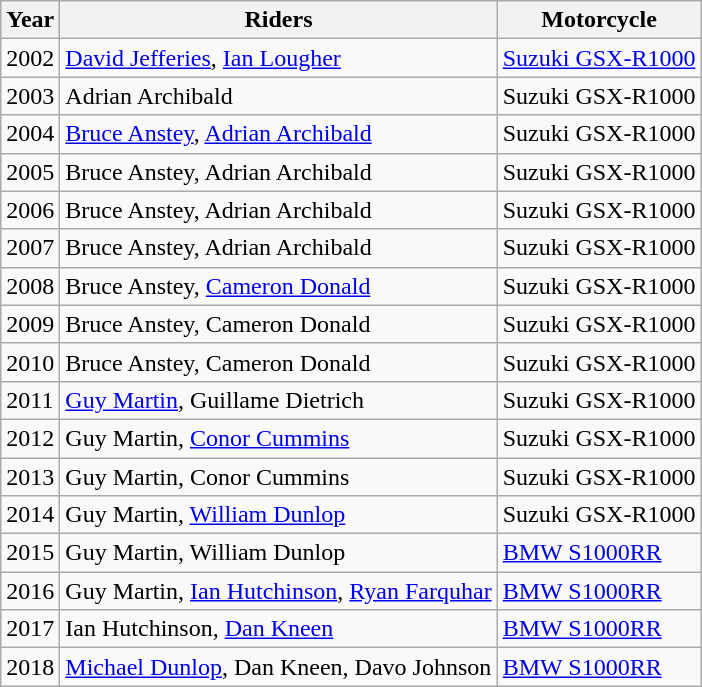<table class="wikitable">
<tr>
<th>Year</th>
<th>Riders</th>
<th>Motorcycle</th>
</tr>
<tr>
<td>2002</td>
<td><a href='#'>David Jefferies</a>, <a href='#'>Ian Lougher</a></td>
<td><a href='#'>Suzuki GSX-R1000</a></td>
</tr>
<tr>
<td>2003</td>
<td>Adrian Archibald</td>
<td>Suzuki GSX-R1000</td>
</tr>
<tr>
<td>2004</td>
<td><a href='#'>Bruce Anstey</a>, <a href='#'>Adrian Archibald</a></td>
<td>Suzuki GSX-R1000</td>
</tr>
<tr>
<td>2005</td>
<td>Bruce Anstey, Adrian Archibald</td>
<td>Suzuki GSX-R1000</td>
</tr>
<tr>
<td>2006</td>
<td>Bruce Anstey, Adrian Archibald</td>
<td>Suzuki GSX-R1000</td>
</tr>
<tr>
<td>2007</td>
<td>Bruce Anstey, Adrian Archibald</td>
<td>Suzuki GSX-R1000</td>
</tr>
<tr>
<td>2008</td>
<td>Bruce Anstey, <a href='#'>Cameron Donald</a></td>
<td>Suzuki GSX-R1000</td>
</tr>
<tr>
<td>2009</td>
<td>Bruce Anstey, Cameron Donald</td>
<td>Suzuki GSX-R1000</td>
</tr>
<tr>
<td>2010</td>
<td>Bruce Anstey, Cameron Donald</td>
<td>Suzuki GSX-R1000</td>
</tr>
<tr>
<td>2011</td>
<td><a href='#'>Guy Martin</a>, Guillame Dietrich</td>
<td>Suzuki GSX-R1000</td>
</tr>
<tr>
<td>2012</td>
<td>Guy Martin, <a href='#'>Conor Cummins</a></td>
<td>Suzuki GSX-R1000</td>
</tr>
<tr>
<td>2013</td>
<td>Guy Martin, Conor Cummins</td>
<td>Suzuki GSX-R1000</td>
</tr>
<tr>
<td>2014</td>
<td>Guy Martin, <a href='#'>William Dunlop</a></td>
<td>Suzuki GSX-R1000</td>
</tr>
<tr>
<td>2015</td>
<td>Guy Martin, William Dunlop</td>
<td><a href='#'>BMW S1000RR</a></td>
</tr>
<tr>
<td>2016</td>
<td>Guy Martin, <a href='#'>Ian Hutchinson</a>, <a href='#'>Ryan Farquhar</a></td>
<td><a href='#'>BMW S1000RR</a></td>
</tr>
<tr>
<td>2017</td>
<td>Ian Hutchinson, <a href='#'>Dan Kneen</a></td>
<td><a href='#'>BMW S1000RR</a></td>
</tr>
<tr>
<td>2018</td>
<td><a href='#'>Michael Dunlop</a>, Dan Kneen, Davo Johnson</td>
<td><a href='#'>BMW S1000RR</a></td>
</tr>
</table>
